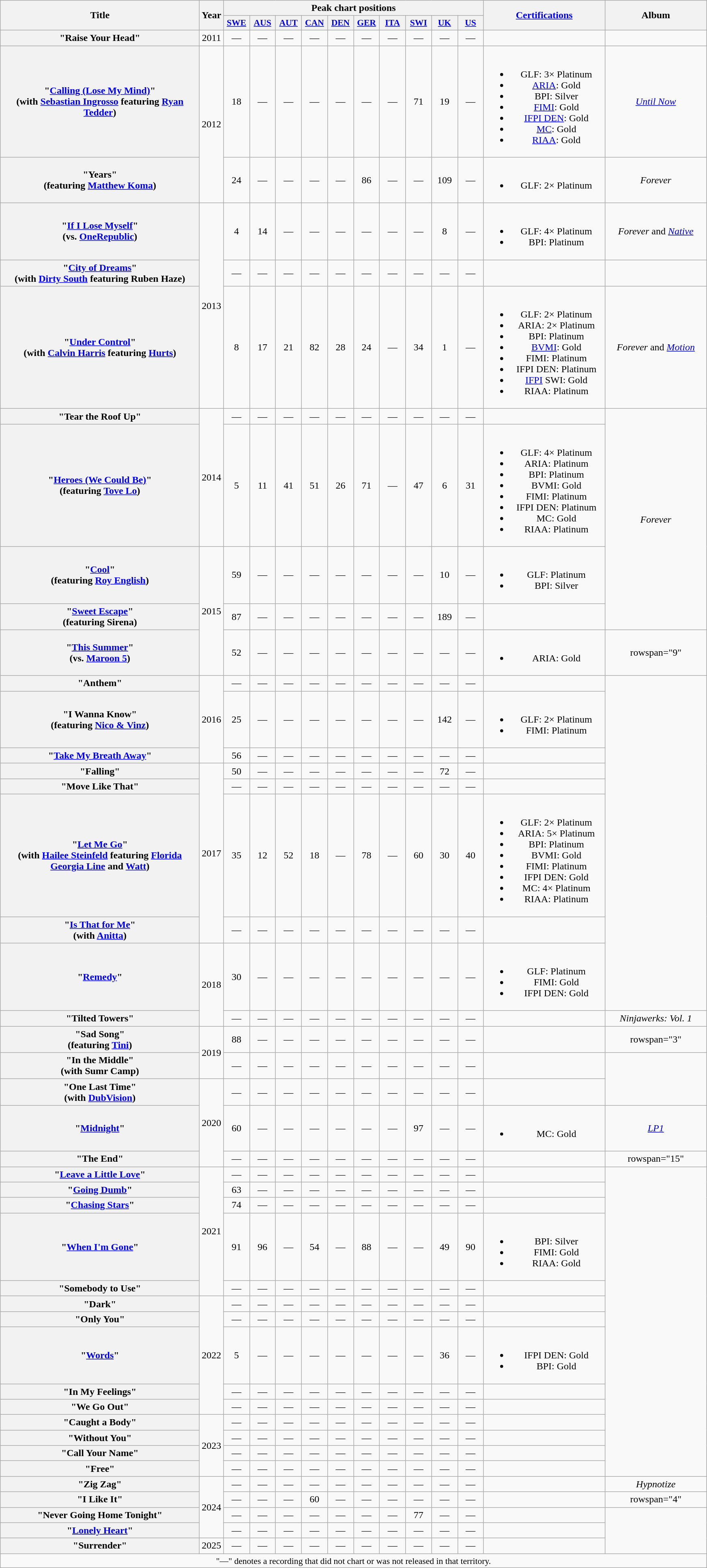<table class="wikitable plainrowheaders" style="text-align:center;" border="1">
<tr>
<th scope="col" rowspan="2" style="width:20em;">Title</th>
<th scope="col" rowspan="2" style="width:1em;">Year</th>
<th scope="col" colspan="10">Peak chart positions</th>
<th scope="col" rowspan="2" style="width:12em;"><a href='#'>Certifications</a></th>
<th scope="col" rowspan="2" style="width:10em;">Album</th>
</tr>
<tr>
<th scope="col" style="width:2.5em;font-size:90%;"><a href='#'>SWE</a><br></th>
<th scope="col" style="width:2.5em;font-size:90%;"><a href='#'>AUS</a><br></th>
<th scope="col" style="width:2.5em;font-size:90%;"><a href='#'>AUT</a><br></th>
<th scope="col" style="width:2.5em;font-size:90%;"><a href='#'>CAN</a><br></th>
<th scope="col" style="width:2.5em;font-size:90%;"><a href='#'>DEN</a><br></th>
<th scope="col" style="width:2.5em;font-size:90%;"><a href='#'>GER</a><br></th>
<th scope="col" style="width:2.5em;font-size:90%;"><a href='#'>ITA</a><br></th>
<th scope="col" style="width:2.5em;font-size:90%;"><a href='#'>SWI</a><br></th>
<th scope="col" style="width:2.5em;font-size:90%;"><a href='#'>UK</a><br></th>
<th scope="col" style="width:2.5em;font-size:90%;"><a href='#'>US</a><br></th>
</tr>
<tr>
<th scope="row">"Raise Your Head"</th>
<td>2011</td>
<td>—</td>
<td>—</td>
<td>—</td>
<td>—</td>
<td>—</td>
<td>—</td>
<td>—</td>
<td>—</td>
<td>—</td>
<td>—</td>
<td></td>
<td></td>
</tr>
<tr>
<th scope="row">"<a href='#'>Calling (Lose My Mind)</a>" <br><span>(with <a href='#'>Sebastian Ingrosso</a> featuring <a href='#'>Ryan Tedder</a>)</span></th>
<td rowspan="2">2012</td>
<td>18</td>
<td>—</td>
<td>—</td>
<td>—</td>
<td>—</td>
<td>—</td>
<td>—</td>
<td>71</td>
<td>19</td>
<td>—</td>
<td><br><ul><li>GLF: 3× Platinum</li><li><a href='#'>ARIA</a>: Gold</li><li>BPI: Silver</li><li><a href='#'>FIMI</a>: Gold</li><li><a href='#'>IFPI DEN</a>: Gold</li><li><a href='#'>MC</a>: Gold</li><li><a href='#'>RIAA</a>: Gold</li></ul></td>
<td><em><a href='#'>Until Now</a></em></td>
</tr>
<tr>
<th scope="row">"Years" <br><span>(featuring <a href='#'>Matthew Koma</a>)</span></th>
<td>24</td>
<td>—</td>
<td>—</td>
<td>—</td>
<td>—</td>
<td>86</td>
<td>—</td>
<td>—</td>
<td>109</td>
<td>—</td>
<td><br><ul><li>GLF: 2× Platinum</li></ul></td>
<td><em>Forever</em></td>
</tr>
<tr>
<th scope="row">"<a href='#'>If I Lose Myself</a>" <br><span>(vs. <a href='#'>OneRepublic</a>)</span></th>
<td rowspan="3">2013</td>
<td>4</td>
<td>14</td>
<td>—</td>
<td>—</td>
<td>—</td>
<td>—</td>
<td>—</td>
<td>—</td>
<td>8</td>
<td>—</td>
<td><br><ul><li>GLF: 4× Platinum</li><li>BPI: Platinum</li></ul></td>
<td><em>Forever</em> and <em><a href='#'>Native</a></em></td>
</tr>
<tr>
<th scope="row">"<a href='#'>City of Dreams</a>" <br><span>(with <a href='#'>Dirty South</a> featuring Ruben Haze)</span></th>
<td>—</td>
<td>—</td>
<td>—</td>
<td>—</td>
<td>—</td>
<td>—</td>
<td>—</td>
<td>—</td>
<td>—</td>
<td>—</td>
<td></td>
<td></td>
</tr>
<tr>
<th scope="row">"<a href='#'>Under Control</a>" <br><span>(with <a href='#'>Calvin Harris</a> featuring <a href='#'>Hurts</a>)</span></th>
<td>8</td>
<td>17</td>
<td>21</td>
<td>82</td>
<td>28</td>
<td>24</td>
<td>—</td>
<td>34</td>
<td>1</td>
<td>―</td>
<td><br><ul><li>GLF: 2× Platinum</li><li>ARIA: 2× Platinum</li><li>BPI: Platinum</li><li><a href='#'>BVMI</a>: Gold</li><li>FIMI: Platinum</li><li>IFPI DEN: Platinum</li><li><a href='#'>IFPI</a> SWI: Gold</li><li>RIAA: Platinum</li></ul></td>
<td><em>Forever</em> and <em><a href='#'>Motion</a></em></td>
</tr>
<tr>
<th scope="row">"Tear the Roof Up"</th>
<td rowspan="2">2014</td>
<td>—</td>
<td>—</td>
<td>—</td>
<td>—</td>
<td>—</td>
<td>—</td>
<td>—</td>
<td>—</td>
<td>—</td>
<td>—</td>
<td></td>
<td rowspan="4"><em>Forever</em></td>
</tr>
<tr>
<th scope="row">"<a href='#'>Heroes (We Could Be)</a>" <br><span>(featuring <a href='#'>Tove Lo</a>)</span></th>
<td>5</td>
<td>11</td>
<td>41</td>
<td>51</td>
<td>26</td>
<td>71</td>
<td>—</td>
<td>47</td>
<td>6</td>
<td>31</td>
<td><br><ul><li>GLF: 4× Platinum</li><li>ARIA: Platinum</li><li>BPI: Platinum</li><li>BVMI: Gold</li><li>FIMI: Platinum</li><li>IFPI DEN: Platinum</li><li>MC: Gold</li><li>RIAA: Platinum</li></ul></td>
</tr>
<tr>
<th scope="row">"<a href='#'>Cool</a>" <br><span>(featuring <a href='#'>Roy English</a>)</span></th>
<td rowspan="3">2015</td>
<td>59</td>
<td>—</td>
<td>—</td>
<td>—</td>
<td>—</td>
<td>—</td>
<td>—</td>
<td>—</td>
<td>10</td>
<td>—</td>
<td><br><ul><li>GLF: Platinum</li><li>BPI: Silver</li></ul></td>
</tr>
<tr>
<th scope="row">"<a href='#'>Sweet Escape</a>" <br><span>(featuring Sirena)</span></th>
<td>87</td>
<td>—</td>
<td>—</td>
<td>—</td>
<td>—</td>
<td>—</td>
<td>—</td>
<td>—</td>
<td>189</td>
<td>—</td>
<td></td>
</tr>
<tr>
<th scope="row">"<a href='#'>This Summer</a>" <br><span>(vs. <a href='#'>Maroon 5</a>)</span></th>
<td>52</td>
<td>—</td>
<td>—</td>
<td>—</td>
<td>—</td>
<td>—</td>
<td>—</td>
<td>—</td>
<td>—</td>
<td>—</td>
<td><br><ul><li>ARIA: Gold</li></ul></td>
<td>rowspan="9" </td>
</tr>
<tr>
<th scope="row">"Anthem"</th>
<td rowspan="3">2016</td>
<td>—</td>
<td>—</td>
<td>—</td>
<td>—</td>
<td>—</td>
<td>—</td>
<td>—</td>
<td>—</td>
<td>—</td>
<td>—</td>
<td></td>
</tr>
<tr>
<th scope="row">"I Wanna Know" <br><span>(featuring <a href='#'>Nico & Vinz</a>)</span></th>
<td>25</td>
<td>—</td>
<td>—</td>
<td>—</td>
<td>—</td>
<td>—</td>
<td>—</td>
<td>—</td>
<td>142</td>
<td>—</td>
<td><br><ul><li>GLF: 2× Platinum</li><li>FIMI: Platinum</li></ul></td>
</tr>
<tr>
<th scope="row">"<a href='#'>Take My Breath Away</a>"</th>
<td>56</td>
<td>—</td>
<td>—</td>
<td>—</td>
<td>—</td>
<td>—</td>
<td>—</td>
<td>—</td>
<td>—</td>
<td>—</td>
<td></td>
</tr>
<tr>
<th scope="row">"Falling"</th>
<td rowspan="4">2017</td>
<td>50</td>
<td>—</td>
<td>—</td>
<td>—</td>
<td>—</td>
<td>—</td>
<td>—</td>
<td>—</td>
<td>72</td>
<td>—</td>
<td></td>
</tr>
<tr>
<th scope="row">"Move Like That"</th>
<td>―</td>
<td>―</td>
<td>―</td>
<td>―</td>
<td>―</td>
<td>―</td>
<td>―</td>
<td>―</td>
<td>―</td>
<td>―</td>
<td></td>
</tr>
<tr>
<th scope="row">"<a href='#'>Let Me Go</a>"<br><span>(with <a href='#'>Hailee Steinfeld</a> featuring <a href='#'>Florida Georgia Line</a> and <a href='#'>Watt</a>)</span></th>
<td>35</td>
<td>12</td>
<td>52</td>
<td>18</td>
<td>―</td>
<td>78</td>
<td>—</td>
<td>60</td>
<td>30</td>
<td>40</td>
<td><br><ul><li>GLF: 2× Platinum</li><li>ARIA: 5× Platinum</li><li>BPI: Platinum</li><li>BVMI: Gold</li><li>FIMI: Platinum</li><li>IFPI DEN: Gold</li><li>MC: 4× Platinum</li><li>RIAA: Platinum</li></ul></td>
</tr>
<tr>
<th scope="row">"<a href='#'>Is That for Me</a>"<br><span>(with <a href='#'>Anitta</a>)</span></th>
<td>―</td>
<td>―</td>
<td>―</td>
<td>—</td>
<td>―</td>
<td>―</td>
<td>―</td>
<td>―</td>
<td>―</td>
<td>―</td>
<td></td>
</tr>
<tr>
<th scope="row">"<a href='#'>Remedy</a>"</th>
<td rowspan="2">2018</td>
<td>30</td>
<td>—</td>
<td>―</td>
<td>—</td>
<td>―</td>
<td>―</td>
<td>—</td>
<td>―</td>
<td>―</td>
<td>―</td>
<td><br><ul><li>GLF: Platinum</li><li>FIMI: Gold</li><li>IFPI DEN: Gold</li></ul></td>
</tr>
<tr>
<th scope="row">"Tilted Towers"</th>
<td>―</td>
<td>―</td>
<td>―</td>
<td>—</td>
<td>―</td>
<td>―</td>
<td>―</td>
<td>―</td>
<td>―</td>
<td>―</td>
<td></td>
<td><em>Ninjawerks: Vol. 1</em></td>
</tr>
<tr>
<th scope="row">"Sad Song"<br><span>(featuring <a href='#'>Tini</a>)</span></th>
<td rowspan="2">2019</td>
<td>88</td>
<td>―</td>
<td>―</td>
<td>—</td>
<td>―</td>
<td>―</td>
<td>―</td>
<td>―</td>
<td>―</td>
<td>―</td>
<td></td>
<td>rowspan="3" </td>
</tr>
<tr>
<th scope="row">"In the Middle"<br><span>(with Sumr Camp)</span></th>
<td>―</td>
<td>―</td>
<td>―</td>
<td>—</td>
<td>―</td>
<td>―</td>
<td>―</td>
<td>―</td>
<td>―</td>
<td>―</td>
<td></td>
</tr>
<tr>
<th scope="row">"One Last Time" <br><span>(with <a href='#'>DubVision</a>)</span></th>
<td rowspan="3">2020</td>
<td>―</td>
<td>―</td>
<td>―</td>
<td>—</td>
<td>―</td>
<td>―</td>
<td>―</td>
<td>―</td>
<td>―</td>
<td>―</td>
<td></td>
</tr>
<tr>
<th scope="row">"<a href='#'>Midnight</a>" <br></th>
<td>60</td>
<td>―</td>
<td>―</td>
<td>—</td>
<td>―</td>
<td>―</td>
<td>―</td>
<td>97</td>
<td>―</td>
<td>―</td>
<td><br><ul><li>MC: Gold</li></ul></td>
<td><em><a href='#'>LP1</a></em></td>
</tr>
<tr>
<th scope="row">"The End"<br></th>
<td>―</td>
<td>―</td>
<td>―</td>
<td>—</td>
<td>―</td>
<td>―</td>
<td>―</td>
<td>―</td>
<td>―</td>
<td>―</td>
<td></td>
<td>rowspan="15" </td>
</tr>
<tr>
<th scope="row">"<a href='#'>Leave a Little Love</a>" <br></th>
<td rowspan="5">2021</td>
<td>―</td>
<td>―</td>
<td>―</td>
<td>—</td>
<td>―</td>
<td>―</td>
<td>—</td>
<td>―</td>
<td>―</td>
<td>―</td>
<td></td>
</tr>
<tr>
<th scope="row">"<a href='#'>Going Dumb</a>"<br></th>
<td>63</td>
<td>―</td>
<td>―</td>
<td>—</td>
<td>―</td>
<td>―</td>
<td>―</td>
<td>―</td>
<td>―</td>
<td>―</td>
<td></td>
</tr>
<tr>
<th scope="row">"<a href='#'>Chasing Stars</a>"<br></th>
<td>74</td>
<td>―</td>
<td>―</td>
<td>—</td>
<td>―</td>
<td>―</td>
<td>―</td>
<td>―</td>
<td>―</td>
<td>―</td>
<td></td>
</tr>
<tr>
<th scope="row">"<a href='#'>When I'm Gone</a>"<br></th>
<td>91</td>
<td>96</td>
<td>―</td>
<td>54</td>
<td>―</td>
<td>88</td>
<td>―</td>
<td>―</td>
<td>49</td>
<td>90</td>
<td><br><ul><li>BPI: Silver</li><li>FIMI: Gold</li><li>RIAA: Gold</li></ul></td>
</tr>
<tr>
<th scope="row">"Somebody to Use"</th>
<td>―</td>
<td>―</td>
<td>—</td>
<td>―</td>
<td>―</td>
<td>―</td>
<td>―</td>
<td>―</td>
<td>―</td>
<td>―</td>
<td></td>
</tr>
<tr>
<th scope="row">"Dark"</th>
<td rowspan="5">2022</td>
<td>―</td>
<td>―</td>
<td>—</td>
<td>―</td>
<td>―</td>
<td>―</td>
<td>―</td>
<td>―</td>
<td>―</td>
<td>―</td>
<td></td>
</tr>
<tr>
<th scope="row">"Only You"<br></th>
<td>―</td>
<td>―</td>
<td>—</td>
<td>―</td>
<td>―</td>
<td>―</td>
<td>―</td>
<td>―</td>
<td>―</td>
<td>―</td>
<td></td>
</tr>
<tr>
<th scope="row">"<a href='#'>Words</a>"<br></th>
<td>5</td>
<td>―</td>
<td>—</td>
<td>―</td>
<td>―</td>
<td>―</td>
<td>―</td>
<td>―</td>
<td>36</td>
<td>—</td>
<td><br><ul><li>IFPI DEN: Gold</li><li>BPI: Gold</li></ul></td>
</tr>
<tr>
<th scope="row">"In My Feelings"<br></th>
<td>―</td>
<td>―</td>
<td>—</td>
<td>―</td>
<td>―</td>
<td>―</td>
<td>―</td>
<td>―</td>
<td>―</td>
<td>―</td>
<td></td>
</tr>
<tr>
<th scope="row">"We Go Out"<br></th>
<td>―</td>
<td>―</td>
<td>—</td>
<td>―</td>
<td>―</td>
<td>―</td>
<td>―</td>
<td>―</td>
<td>―</td>
<td>―</td>
<td></td>
</tr>
<tr>
<th scope="row">"Caught a Body"<br></th>
<td rowspan="4">2023</td>
<td>―</td>
<td>―</td>
<td>—</td>
<td>―</td>
<td>―</td>
<td>―</td>
<td>―</td>
<td>―</td>
<td>―</td>
<td>―</td>
<td></td>
</tr>
<tr>
<th scope="row">"Without You"</th>
<td>―</td>
<td>―</td>
<td>—</td>
<td>―</td>
<td>―</td>
<td>―</td>
<td>―</td>
<td>―</td>
<td>―</td>
<td>―</td>
<td></td>
</tr>
<tr>
<th scope="row">"Call Your Name"<br></th>
<td>―</td>
<td>―</td>
<td>—</td>
<td>―</td>
<td>―</td>
<td>―</td>
<td>―</td>
<td>―</td>
<td>―</td>
<td>―</td>
<td></td>
</tr>
<tr>
<th scope="row">"Free"<br></th>
<td>―</td>
<td>―</td>
<td>—</td>
<td>―</td>
<td>―</td>
<td>―</td>
<td>―</td>
<td>―</td>
<td>―</td>
<td>―</td>
<td></td>
</tr>
<tr>
<th scope="row">"Zig Zag"</th>
<td rowspan="4">2024</td>
<td>―</td>
<td>―</td>
<td>—</td>
<td>―</td>
<td>―</td>
<td>―</td>
<td>―</td>
<td>―</td>
<td>―</td>
<td>―</td>
<td></td>
<td><em>Hypnotize</em></td>
</tr>
<tr>
<th scope="row">"I Like It"<br></th>
<td>―</td>
<td>―</td>
<td>—</td>
<td>60</td>
<td>―</td>
<td>―</td>
<td>―</td>
<td>―</td>
<td>―</td>
<td>―</td>
<td></td>
<td>rowspan="4" </td>
</tr>
<tr>
<th scope="row">"Never Going Home Tonight"<br></th>
<td>―</td>
<td>―</td>
<td>—</td>
<td>—</td>
<td>―</td>
<td>―</td>
<td>―</td>
<td>77</td>
<td>―</td>
<td>―</td>
<td></td>
</tr>
<tr>
<th scope="row">"<a href='#'>Lonely Heart</a>"<br></th>
<td>―</td>
<td>―</td>
<td>—</td>
<td>—</td>
<td>―</td>
<td>―</td>
<td>―</td>
<td>―</td>
<td>―</td>
<td>―</td>
<td></td>
</tr>
<tr>
<th scope="row">"Surrender"<br></th>
<td rowspan="1">2025</td>
<td>―</td>
<td>―</td>
<td>—</td>
<td>―</td>
<td>―</td>
<td>―</td>
<td>―</td>
<td>―</td>
<td>―</td>
<td>―</td>
<td></td>
</tr>
<tr>
<td colspan="14" style="font-size:90%">"—" denotes a recording that did not chart or was not released in that territory.</td>
</tr>
</table>
